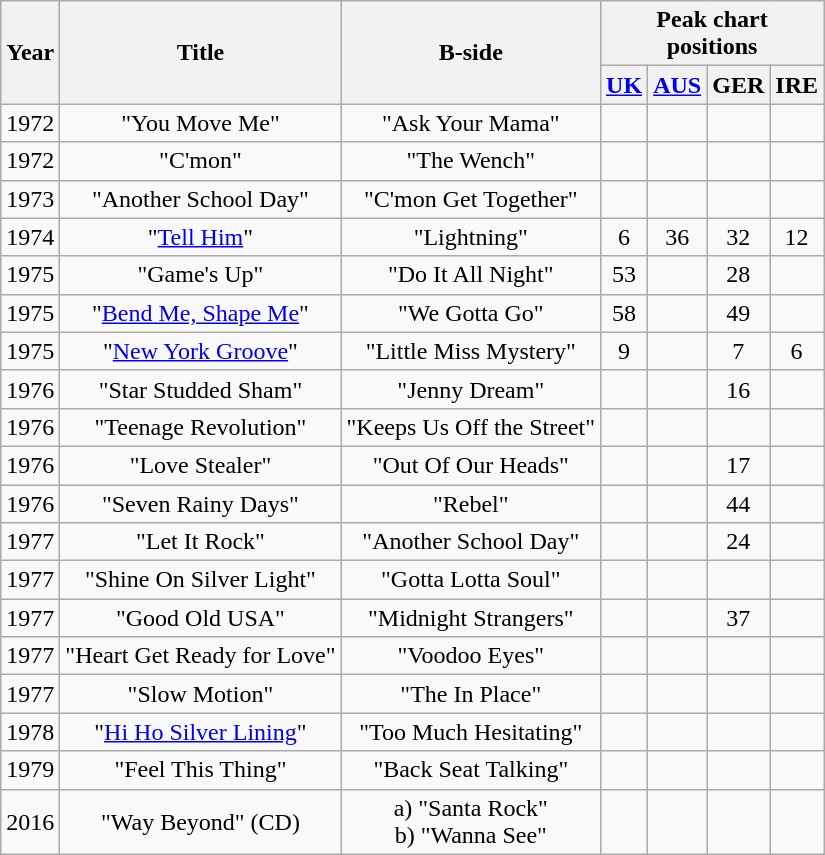<table class="wikitable plainrowheaders" style="text-align:center;" border="1">
<tr>
<th scope="col" rowspan="2">Year</th>
<th scope="col" rowspan="2">Title</th>
<th scope="col" rowspan="2">B-side</th>
<th colspan="4" scope="col">Peak chart<br>positions</th>
</tr>
<tr>
<th><a href='#'>UK</a></th>
<th><a href='#'>AUS</a></th>
<th>GER</th>
<th>IRE</th>
</tr>
<tr>
<td>1972</td>
<td>"You Move Me"</td>
<td>"Ask Your Mama"</td>
<td></td>
<td></td>
<td style="text-align:center;"></td>
<td></td>
</tr>
<tr>
<td>1972</td>
<td>"C'mon"</td>
<td>"The Wench"</td>
<td></td>
<td style="text-align:center;"></td>
<td></td>
<td></td>
</tr>
<tr>
<td>1973</td>
<td>"Another School Day"</td>
<td>"C'mon Get Together"</td>
<td></td>
<td style="text-align:center;"></td>
<td></td>
<td></td>
</tr>
<tr>
<td>1974</td>
<td>"<a href='#'>Tell Him</a>"</td>
<td>"Lightning"</td>
<td style="text-align:center;">6</td>
<td style="text-align:center;">36</td>
<td style="text-align:center;">32</td>
<td>12</td>
</tr>
<tr>
<td>1975</td>
<td>"Game's Up"</td>
<td>"Do It All Night"</td>
<td>53</td>
<td></td>
<td style="text-align:center;">28</td>
<td></td>
</tr>
<tr>
<td>1975</td>
<td>"<a href='#'>Bend Me, Shape Me</a>"</td>
<td>"We Gotta Go"</td>
<td>58</td>
<td></td>
<td style="text-align:center;">49</td>
<td></td>
</tr>
<tr>
<td>1975</td>
<td>"<a href='#'>New York Groove</a>"</td>
<td>"Little Miss Mystery"</td>
<td style="text-align:center;">9</td>
<td></td>
<td style="text-align:center;">7</td>
<td>6</td>
</tr>
<tr>
<td>1976</td>
<td>"Star Studded Sham"</td>
<td>"Jenny Dream"</td>
<td></td>
<td></td>
<td style="text-align:center;">16</td>
<td></td>
</tr>
<tr>
<td>1976</td>
<td>"Teenage Revolution"</td>
<td>"Keeps Us Off the Street"</td>
<td></td>
<td style="text-align:center;"></td>
<td></td>
<td></td>
</tr>
<tr>
<td>1976</td>
<td>"Love Stealer"</td>
<td>"Out Of Our Heads"</td>
<td></td>
<td></td>
<td style="text-align:center;">17</td>
<td></td>
</tr>
<tr>
<td>1976</td>
<td>"Seven Rainy Days"</td>
<td>"Rebel"</td>
<td></td>
<td></td>
<td style="text-align:center;">44</td>
<td></td>
</tr>
<tr>
<td>1977</td>
<td>"Let It Rock"</td>
<td>"Another School Day"</td>
<td></td>
<td></td>
<td style="text-align:center;">24</td>
<td></td>
</tr>
<tr>
<td>1977</td>
<td>"Shine On Silver Light"</td>
<td>"Gotta Lotta Soul"</td>
<td></td>
<td style="text-align:center;"></td>
<td></td>
<td></td>
</tr>
<tr>
<td>1977</td>
<td>"Good Old USA"</td>
<td>"Midnight Strangers"</td>
<td></td>
<td></td>
<td style="text-align:center;">37</td>
<td></td>
</tr>
<tr>
<td>1977</td>
<td>"Heart Get Ready for Love"</td>
<td>"Voodoo Eyes"</td>
<td></td>
<td style="text-align:center;"></td>
<td></td>
<td></td>
</tr>
<tr>
<td>1977</td>
<td>"Slow Motion"</td>
<td>"The In Place"</td>
<td></td>
<td style="text-align:center;"></td>
<td></td>
<td></td>
</tr>
<tr>
<td>1978</td>
<td>"<a href='#'>Hi Ho Silver Lining</a>"</td>
<td>"Too Much Hesitating"</td>
<td></td>
<td style="text-align:center;"></td>
<td></td>
<td></td>
</tr>
<tr>
<td>1979</td>
<td>"Feel This Thing"</td>
<td>"Back Seat Talking"</td>
<td></td>
<td style="text-align:center;"></td>
<td></td>
<td></td>
</tr>
<tr>
<td>2016</td>
<td>"Way Beyond" (CD)</td>
<td>a) "Santa Rock"<br>b) "Wanna See"</td>
<td></td>
<td style="text-align:center;"></td>
<td></td>
<td></td>
</tr>
</table>
